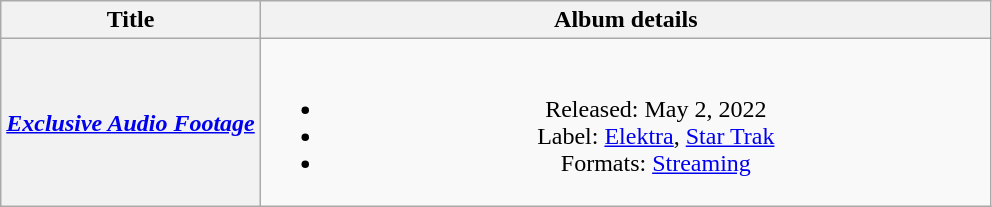<table class="wikitable plainrowheaders" style="text-align:center;">
<tr>
<th>Title</th>
<th scope="col" style="width:30em;">Album details</th>
</tr>
<tr>
<th scope="row"><em><a href='#'>Exclusive Audio Footage</a></em></th>
<td><br><ul><li>Released: May 2, 2022</li><li>Label: <a href='#'>Elektra</a>, <a href='#'>Star Trak</a></li><li>Formats: <a href='#'>Streaming</a></li></ul></td>
</tr>
</table>
